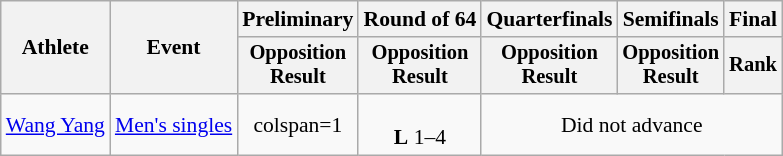<table class="wikitable" style="font-size:90%;">
<tr>
<th rowspan=2>Athlete</th>
<th rowspan=2>Event</th>
<th>Preliminary</th>
<th>Round of 64</th>
<th>Quarterfinals</th>
<th>Semifinals</th>
<th colspan=2>Final</th>
</tr>
<tr style="font-size:95%">
<th>Opposition<br>Result</th>
<th>Opposition<br>Result</th>
<th>Opposition<br>Result</th>
<th>Opposition<br>Result</th>
<th>Rank</th>
</tr>
<tr align=center>
<td align=left><a href='#'>Wang Yang</a></td>
<td align=left><a href='#'>Men's singles</a></td>
<td>colspan=1 </td>
<td><br><strong>L</strong> 1–4</td>
<td colspan=3>Did not advance</td>
</tr>
</table>
